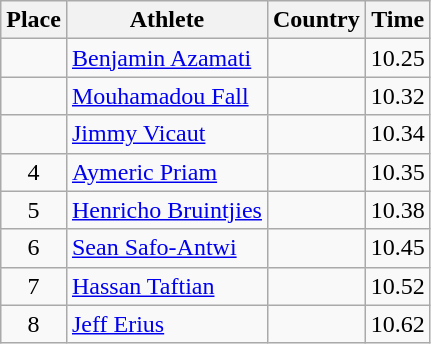<table class="wikitable">
<tr>
<th>Place</th>
<th>Athlete</th>
<th>Country</th>
<th>Time</th>
</tr>
<tr>
<td align=center></td>
<td><a href='#'>Benjamin Azamati</a></td>
<td></td>
<td>10.25</td>
</tr>
<tr>
<td align=center></td>
<td><a href='#'>Mouhamadou Fall</a></td>
<td></td>
<td>10.32</td>
</tr>
<tr>
<td align=center></td>
<td><a href='#'>Jimmy Vicaut</a></td>
<td></td>
<td>10.34</td>
</tr>
<tr>
<td align=center>4</td>
<td><a href='#'>Aymeric Priam</a></td>
<td></td>
<td>10.35</td>
</tr>
<tr>
<td align=center>5</td>
<td><a href='#'>Henricho Bruintjies</a></td>
<td></td>
<td>10.38</td>
</tr>
<tr>
<td align=center>6</td>
<td><a href='#'>Sean Safo-Antwi</a></td>
<td></td>
<td>10.45</td>
</tr>
<tr>
<td align=center>7</td>
<td><a href='#'>Hassan Taftian</a></td>
<td></td>
<td>10.52</td>
</tr>
<tr>
<td align=center>8</td>
<td><a href='#'>Jeff Erius</a></td>
<td></td>
<td>10.62</td>
</tr>
</table>
